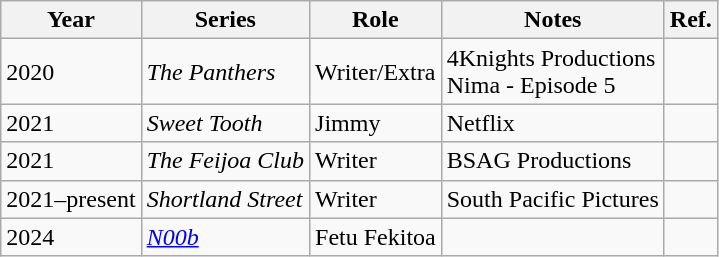<table class="wikitable">
<tr>
<th>Year</th>
<th>Series</th>
<th>Role</th>
<th>Notes</th>
<th>Ref.</th>
</tr>
<tr>
<td>2020</td>
<td><em>The Panthers</em></td>
<td>Writer/Extra</td>
<td>4Knights Productions<br>Nima - Episode 5</td>
<td></td>
</tr>
<tr>
<td>2021</td>
<td><em>Sweet Tooth</em></td>
<td>Jimmy</td>
<td>Netflix</td>
<td></td>
</tr>
<tr>
<td>2021</td>
<td><em>The Feijoa Club</em></td>
<td>Writer</td>
<td>BSAG Productions</td>
<td></td>
</tr>
<tr>
<td>2021–present</td>
<td><em>Shortland Street</em></td>
<td>Writer</td>
<td>South Pacific Pictures</td>
<td></td>
</tr>
<tr>
<td>2024</td>
<td><em><a href='#'>N00b</a></em></td>
<td>Fetu Fekitoa</td>
<td></td>
</tr>
</table>
